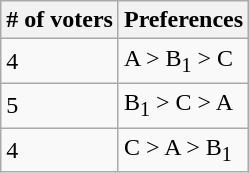<table class="wikitable">
<tr>
<th># of voters</th>
<th>Preferences</th>
</tr>
<tr>
<td>4</td>
<td>A > B<sub>1</sub> > C</td>
</tr>
<tr>
<td>5</td>
<td>B<sub>1</sub> > C > A</td>
</tr>
<tr>
<td>4</td>
<td>C > A > B<sub>1</sub></td>
</tr>
</table>
